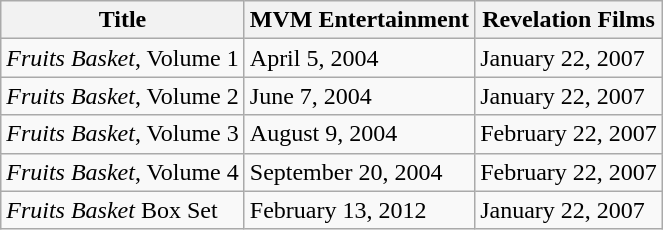<table class="wikitable">
<tr>
<th>Title</th>
<th>MVM Entertainment</th>
<th>Revelation Films</th>
</tr>
<tr>
<td><em>Fruits Basket</em>, Volume 1</td>
<td>April 5, 2004</td>
<td>January 22, 2007</td>
</tr>
<tr>
<td><em>Fruits Basket</em>, Volume 2</td>
<td>June 7, 2004</td>
<td>January 22, 2007</td>
</tr>
<tr>
<td><em>Fruits Basket</em>, Volume 3</td>
<td>August 9, 2004</td>
<td>February 22, 2007</td>
</tr>
<tr>
<td><em>Fruits Basket</em>, Volume 4</td>
<td>September 20, 2004</td>
<td>February 22, 2007</td>
</tr>
<tr>
<td><em>Fruits Basket</em> Box Set</td>
<td>February 13, 2012</td>
<td>January 22, 2007</td>
</tr>
</table>
